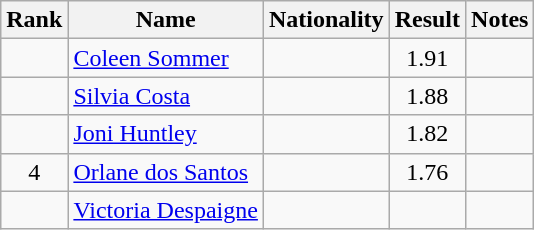<table class="wikitable sortable" style="text-align:center">
<tr>
<th>Rank</th>
<th>Name</th>
<th>Nationality</th>
<th>Result</th>
<th>Notes</th>
</tr>
<tr>
<td></td>
<td align=left><a href='#'>Coleen Sommer</a></td>
<td align=left></td>
<td>1.91</td>
<td></td>
</tr>
<tr>
<td></td>
<td align=left><a href='#'>Silvia Costa</a></td>
<td align=left></td>
<td>1.88</td>
<td></td>
</tr>
<tr>
<td></td>
<td align=left><a href='#'>Joni Huntley</a></td>
<td align=left></td>
<td>1.82</td>
<td></td>
</tr>
<tr>
<td>4</td>
<td align=left><a href='#'>Orlane dos Santos</a></td>
<td align=left></td>
<td>1.76</td>
<td></td>
</tr>
<tr>
<td></td>
<td align=left><a href='#'>Victoria Despaigne</a></td>
<td align=left></td>
<td></td>
<td></td>
</tr>
</table>
